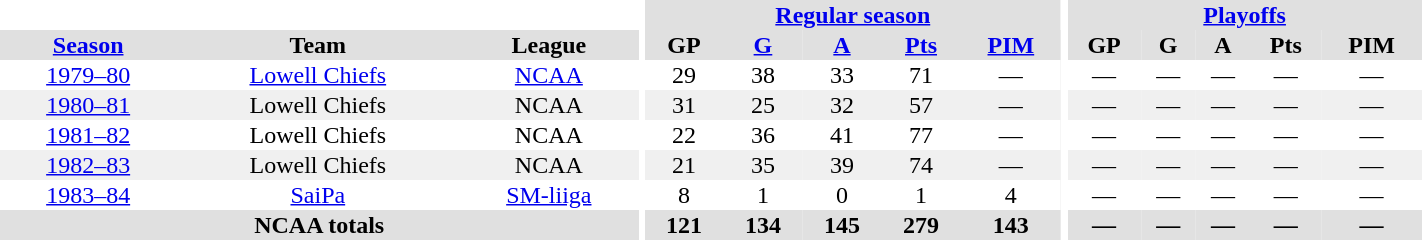<table border="0" cellpadding="1" cellspacing="0" style="text-align:center; width:75%">
<tr bgcolor="#e0e0e0">
<th colspan="3" bgcolor="#ffffff"></th>
<th rowspan="99" bgcolor="#ffffff"></th>
<th colspan="5"><a href='#'>Regular season</a></th>
<th rowspan="99" bgcolor="#ffffff"></th>
<th colspan="5"><a href='#'>Playoffs</a></th>
</tr>
<tr bgcolor="#e0e0e0">
<th><a href='#'>Season</a></th>
<th>Team</th>
<th>League</th>
<th>GP</th>
<th><a href='#'>G</a></th>
<th><a href='#'>A</a></th>
<th><a href='#'>Pts</a></th>
<th><a href='#'>PIM</a></th>
<th>GP</th>
<th>G</th>
<th>A</th>
<th>Pts</th>
<th>PIM</th>
</tr>
<tr ALIGN="center">
<td><a href='#'>1979–80</a></td>
<td><a href='#'>Lowell Chiefs</a></td>
<td><a href='#'>NCAA</a></td>
<td>29</td>
<td>38</td>
<td>33</td>
<td>71</td>
<td>—</td>
<td>—</td>
<td>—</td>
<td>—</td>
<td>—</td>
<td>—</td>
</tr>
<tr ALIGN="center" bgcolor="#f0f0f0">
<td><a href='#'>1980–81</a></td>
<td>Lowell Chiefs</td>
<td>NCAA</td>
<td>31</td>
<td>25</td>
<td>32</td>
<td>57</td>
<td>—</td>
<td>—</td>
<td>—</td>
<td>—</td>
<td>—</td>
<td>—</td>
</tr>
<tr ALIGN="center">
<td><a href='#'>1981–82</a></td>
<td>Lowell Chiefs</td>
<td>NCAA</td>
<td>22</td>
<td>36</td>
<td>41</td>
<td>77</td>
<td>—</td>
<td>—</td>
<td>—</td>
<td>—</td>
<td>—</td>
<td>—</td>
</tr>
<tr ALIGN="center" bgcolor="#f0f0f0">
<td><a href='#'>1982–83</a></td>
<td>Lowell Chiefs</td>
<td>NCAA</td>
<td>21</td>
<td>35</td>
<td>39</td>
<td>74</td>
<td>—</td>
<td>—</td>
<td>—</td>
<td>—</td>
<td>—</td>
<td>—</td>
</tr>
<tr ALIGN="center">
<td><a href='#'>1983–84</a></td>
<td><a href='#'>SaiPa</a></td>
<td><a href='#'>SM-liiga</a></td>
<td>8</td>
<td>1</td>
<td>0</td>
<td>1</td>
<td>4</td>
<td>—</td>
<td>—</td>
<td>—</td>
<td>—</td>
<td>—</td>
</tr>
<tr bgcolor="#e0e0e0">
<th colspan="3">NCAA totals</th>
<th>121</th>
<th>134</th>
<th>145</th>
<th>279</th>
<th>143</th>
<th>—</th>
<th>—</th>
<th>—</th>
<th>—</th>
<th>—</th>
</tr>
</table>
